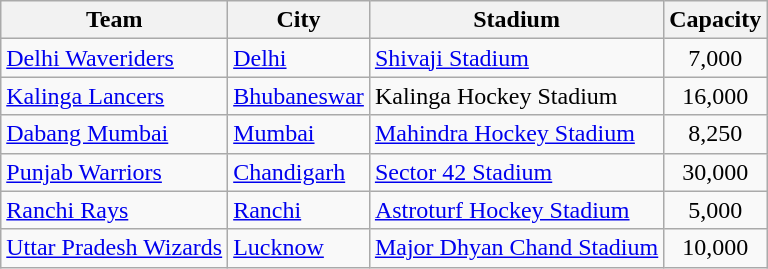<table class="wikitable sortable" style="text-align: left;">
<tr>
<th>Team</th>
<th>City</th>
<th>Stadium</th>
<th>Capacity</th>
</tr>
<tr>
<td><a href='#'>Delhi Waveriders</a></td>
<td><a href='#'>Delhi</a></td>
<td><a href='#'>Shivaji Stadium</a></td>
<td style="text-align:center;">7,000</td>
</tr>
<tr>
<td><a href='#'>Kalinga Lancers</a></td>
<td><a href='#'>Bhubaneswar</a></td>
<td>Kalinga Hockey Stadium</td>
<td style="text-align:center;">16,000</td>
</tr>
<tr>
<td><a href='#'>Dabang Mumbai</a></td>
<td><a href='#'>Mumbai</a></td>
<td><a href='#'>Mahindra Hockey Stadium</a></td>
<td style="text-align:center;">8,250</td>
</tr>
<tr>
<td><a href='#'>Punjab Warriors</a></td>
<td><a href='#'>Chandigarh</a></td>
<td><a href='#'>Sector 42 Stadium</a></td>
<td style="text-align:center;">30,000</td>
</tr>
<tr>
<td><a href='#'>Ranchi Rays</a></td>
<td><a href='#'>Ranchi</a></td>
<td><a href='#'>Astroturf Hockey Stadium</a></td>
<td style="text-align:center;">5,000</td>
</tr>
<tr>
<td><a href='#'>Uttar Pradesh Wizards</a></td>
<td><a href='#'>Lucknow</a></td>
<td><a href='#'>Major Dhyan Chand Stadium</a></td>
<td style="text-align:center;">10,000</td>
</tr>
</table>
